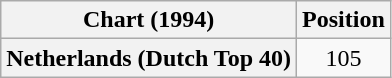<table class="wikitable sortable plainrowheaders" style="text-align:center">
<tr>
<th>Chart (1994)</th>
<th>Position</th>
</tr>
<tr>
<th scope="row">Netherlands (Dutch Top 40)</th>
<td>105</td>
</tr>
</table>
